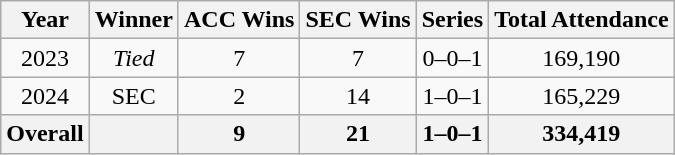<table class=wikitable style="text-align:center;">
<tr>
<th>Year</th>
<th>Winner</th>
<th>ACC Wins</th>
<th>SEC Wins</th>
<th>Series</th>
<th>Total Attendance</th>
</tr>
<tr>
<td>2023</td>
<td><em>Tied</em></td>
<td>7</td>
<td>7</td>
<td>0–0–1</td>
<td>169,190</td>
</tr>
<tr>
<td>2024</td>
<td>SEC</td>
<td>2</td>
<td>14</td>
<td>1–0–1</td>
<td>165,229</td>
</tr>
<tr style="background:#efefef;">
<th>Overall</th>
<th></th>
<th>9</th>
<th>21</th>
<th>1–0–1</th>
<th>334,419</th>
</tr>
</table>
